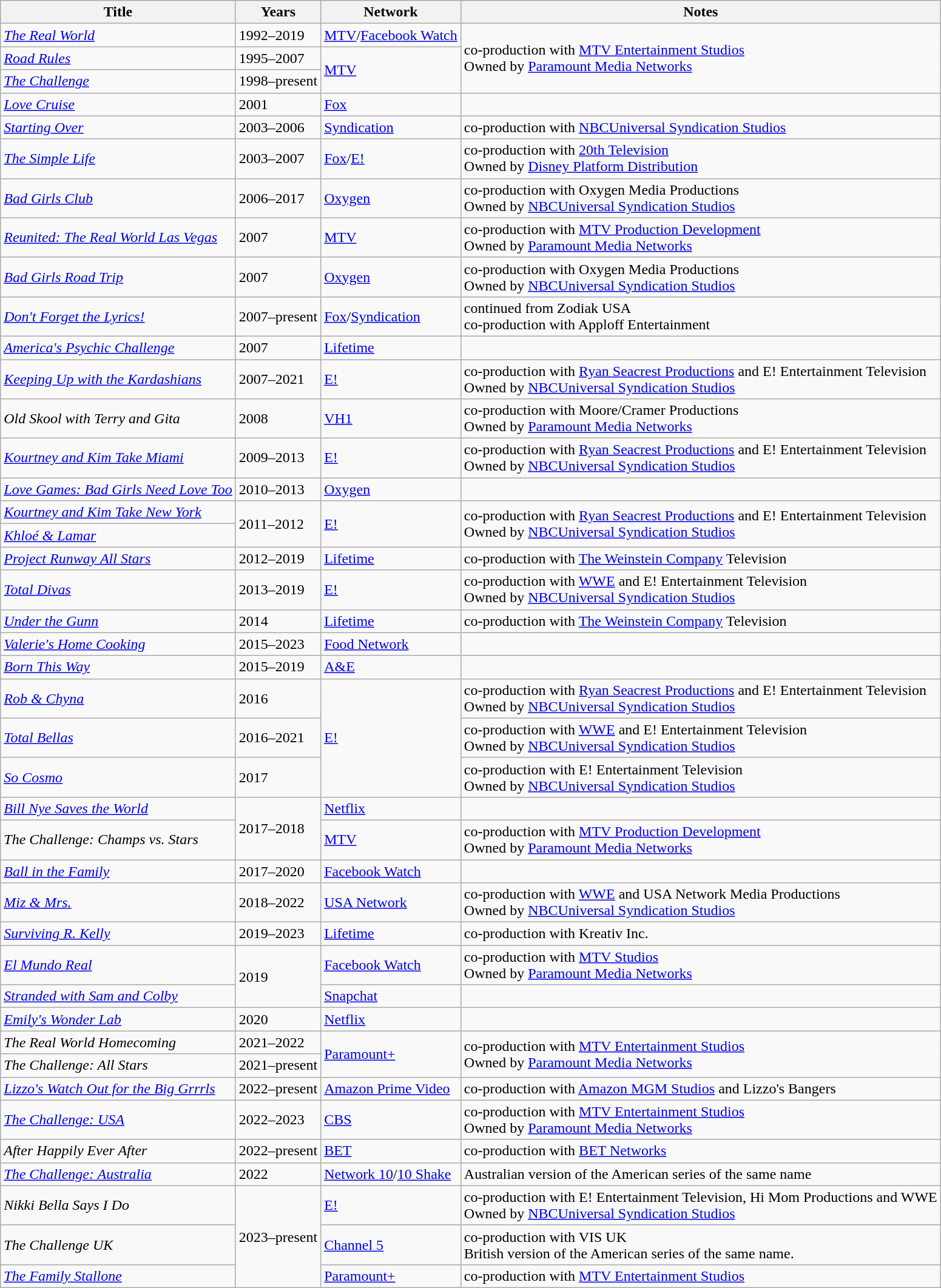<table class="wikitable sortable sticky-header">
<tr>
<th>Title</th>
<th>Years</th>
<th>Network</th>
<th>Notes</th>
</tr>
<tr>
<td><em><a href='#'>The Real World</a></em></td>
<td>1992–2019</td>
<td><a href='#'>MTV</a>/<a href='#'>Facebook Watch</a></td>
<td rowspan="3">co-production with <a href='#'>MTV Entertainment Studios</a><br>Owned by <a href='#'>Paramount Media Networks</a></td>
</tr>
<tr>
<td><em><a href='#'>Road Rules</a></em></td>
<td>1995–2007</td>
<td rowspan="2"><a href='#'>MTV</a></td>
</tr>
<tr>
<td><em><a href='#'>The Challenge</a></em></td>
<td>1998–present</td>
</tr>
<tr>
<td><em><a href='#'>Love Cruise</a></em></td>
<td>2001</td>
<td><a href='#'>Fox</a></td>
<td></td>
</tr>
<tr>
<td><em><a href='#'>Starting Over</a></em></td>
<td>2003–2006</td>
<td><a href='#'>Syndication</a></td>
<td>co-production with <a href='#'>NBCUniversal Syndication Studios</a></td>
</tr>
<tr>
<td><em><a href='#'>The Simple Life</a></em></td>
<td>2003–2007</td>
<td><a href='#'>Fox</a>/<a href='#'>E!</a></td>
<td>co-production with <a href='#'>20th Television</a><br>Owned by <a href='#'>Disney Platform Distribution</a></td>
</tr>
<tr>
<td><em><a href='#'>Bad Girls Club</a></em></td>
<td>2006–2017</td>
<td><a href='#'>Oxygen</a></td>
<td>co-production with Oxygen Media Productions<br>Owned by <a href='#'>NBCUniversal Syndication Studios</a></td>
</tr>
<tr>
<td><em><a href='#'>Reunited: The Real World Las Vegas</a></em></td>
<td>2007</td>
<td><a href='#'>MTV</a></td>
<td>co-production with <a href='#'>MTV Production Development</a><br>Owned by <a href='#'>Paramount Media Networks</a></td>
</tr>
<tr>
<td><em><a href='#'>Bad Girls Road Trip</a></em></td>
<td>2007</td>
<td><a href='#'>Oxygen</a></td>
<td>co-production with Oxygen Media Productions<br>Owned by <a href='#'>NBCUniversal Syndication Studios</a></td>
</tr>
<tr>
<td><em><a href='#'>Don't Forget the Lyrics!</a></em></td>
<td>2007–present</td>
<td><a href='#'>Fox</a>/<a href='#'>Syndication</a></td>
<td>continued from Zodiak USA<br>co-production with Apploff Entertainment</td>
</tr>
<tr>
<td><em><a href='#'>America's Psychic Challenge</a></em></td>
<td>2007</td>
<td><a href='#'>Lifetime</a></td>
<td></td>
</tr>
<tr>
<td><em><a href='#'>Keeping Up with the Kardashians</a></em></td>
<td>2007–2021</td>
<td><a href='#'>E!</a></td>
<td>co-production with <a href='#'>Ryan Seacrest Productions</a> and E! Entertainment Television<br>Owned by <a href='#'>NBCUniversal Syndication Studios</a></td>
</tr>
<tr>
<td><em>Old Skool with Terry and Gita</em></td>
<td>2008</td>
<td><a href='#'>VH1</a></td>
<td>co-production with Moore/Cramer Productions<br>Owned by <a href='#'>Paramount Media Networks</a></td>
</tr>
<tr>
<td><em><a href='#'>Kourtney and Kim Take Miami</a></em></td>
<td>2009–2013</td>
<td><a href='#'>E!</a></td>
<td>co-production with <a href='#'>Ryan Seacrest Productions</a> and E! Entertainment Television<br>Owned by <a href='#'>NBCUniversal Syndication Studios</a></td>
</tr>
<tr>
<td><em><a href='#'>Love Games: Bad Girls Need Love Too</a></em></td>
<td>2010–2013</td>
<td><a href='#'>Oxygen</a></td>
<td></td>
</tr>
<tr>
<td><em><a href='#'>Kourtney and Kim Take New York</a></em></td>
<td rowspan="2">2011–2012</td>
<td rowspan="2"><a href='#'>E!</a></td>
<td rowspan="2">co-production with <a href='#'>Ryan Seacrest Productions</a> and E! Entertainment Television<br>Owned by <a href='#'>NBCUniversal Syndication Studios</a></td>
</tr>
<tr>
<td><em><a href='#'>Khloé & Lamar</a></em></td>
</tr>
<tr>
<td><em><a href='#'>Project Runway All Stars</a></em></td>
<td>2012–2019</td>
<td><a href='#'>Lifetime</a></td>
<td>co-production with <a href='#'>The Weinstein Company</a> Television</td>
</tr>
<tr>
<td><em><a href='#'>Total Divas</a></em></td>
<td>2013–2019</td>
<td><a href='#'>E!</a></td>
<td>co-production with <a href='#'>WWE</a> and E! Entertainment Television<br>Owned by <a href='#'>NBCUniversal Syndication Studios</a></td>
</tr>
<tr>
<td><em><a href='#'>Under the Gunn</a></em></td>
<td>2014</td>
<td><a href='#'>Lifetime</a></td>
<td>co-production with <a href='#'>The Weinstein Company</a> Television</td>
</tr>
<tr>
<td><em><a href='#'>Valerie's Home Cooking</a></em></td>
<td>2015–2023</td>
<td><a href='#'>Food Network</a></td>
<td></td>
</tr>
<tr>
<td><em><a href='#'>Born This Way</a></em></td>
<td>2015–2019</td>
<td><a href='#'>A&E</a></td>
<td></td>
</tr>
<tr>
<td><em><a href='#'>Rob & Chyna</a></em></td>
<td>2016</td>
<td rowspan="3"><a href='#'>E!</a></td>
<td>co-production with <a href='#'>Ryan Seacrest Productions</a> and E! Entertainment Television<br>Owned by <a href='#'>NBCUniversal Syndication Studios</a></td>
</tr>
<tr>
<td><em><a href='#'>Total Bellas</a></em></td>
<td>2016–2021</td>
<td>co-production with <a href='#'>WWE</a> and E! Entertainment Television<br>Owned by <a href='#'>NBCUniversal Syndication Studios</a></td>
</tr>
<tr>
<td><em><a href='#'>So Cosmo</a></em></td>
<td>2017</td>
<td>co-production with E! Entertainment Television<br>Owned by <a href='#'>NBCUniversal Syndication Studios</a></td>
</tr>
<tr>
<td><em><a href='#'>Bill Nye Saves the World</a></em></td>
<td rowspan="2">2017–2018</td>
<td><a href='#'>Netflix</a></td>
<td></td>
</tr>
<tr>
<td><em>The Challenge: Champs vs. Stars</em></td>
<td><a href='#'>MTV</a></td>
<td>co-production with <a href='#'>MTV Production Development</a><br>Owned by <a href='#'>Paramount Media Networks</a></td>
</tr>
<tr>
<td><em><a href='#'>Ball in the Family</a></em></td>
<td>2017–2020</td>
<td><a href='#'>Facebook Watch</a></td>
<td></td>
</tr>
<tr>
<td><em><a href='#'>Miz & Mrs.</a></em></td>
<td>2018–2022</td>
<td><a href='#'>USA Network</a></td>
<td>co-production with <a href='#'>WWE</a> and USA Network Media Productions<br>Owned by <a href='#'>NBCUniversal Syndication Studios</a></td>
</tr>
<tr>
<td><em><a href='#'>Surviving R. Kelly</a></em></td>
<td>2019–2023</td>
<td><a href='#'>Lifetime</a></td>
<td>co-production with Kreativ Inc.</td>
</tr>
<tr>
<td><em><a href='#'>El Mundo Real</a></em></td>
<td rowspan="2">2019</td>
<td><a href='#'>Facebook Watch</a></td>
<td>co-production with <a href='#'>MTV Studios</a><br>Owned by <a href='#'>Paramount Media Networks</a></td>
</tr>
<tr>
<td><em><a href='#'>Stranded with Sam and Colby</a></em></td>
<td><a href='#'>Snapchat</a></td>
<td></td>
</tr>
<tr>
<td><em><a href='#'>Emily's Wonder Lab</a></em></td>
<td>2020</td>
<td><a href='#'>Netflix</a></td>
<td></td>
</tr>
<tr>
<td><em>The Real World Homecoming</em></td>
<td>2021–2022</td>
<td rowspan="2"><a href='#'>Paramount+</a></td>
<td rowspan="2">co-production with <a href='#'>MTV Entertainment Studios</a><br>Owned by <a href='#'>Paramount Media Networks</a></td>
</tr>
<tr>
<td><em>The Challenge: All Stars</em></td>
<td>2021–present</td>
</tr>
<tr>
<td><em><a href='#'>Lizzo's Watch Out for the Big Grrrls</a></em></td>
<td>2022–present</td>
<td><a href='#'>Amazon Prime Video</a></td>
<td>co-production with <a href='#'>Amazon MGM Studios</a> and Lizzo's Bangers</td>
</tr>
<tr>
<td><em><a href='#'>The Challenge: USA</a></em></td>
<td>2022–2023</td>
<td><a href='#'>CBS</a></td>
<td>co-production with <a href='#'>MTV Entertainment Studios</a><br>Owned by <a href='#'>Paramount Media Networks</a></td>
</tr>
<tr>
<td><em>After Happily Ever After</em></td>
<td>2022–present</td>
<td><a href='#'>BET</a></td>
<td>co-production with <a href='#'>BET Networks</a></td>
</tr>
<tr>
<td><em><a href='#'>The Challenge: Australia</a></em></td>
<td>2022</td>
<td><a href='#'>Network 10</a>/<a href='#'>10 Shake</a></td>
<td>Australian version of the American series of the same name</td>
</tr>
<tr>
<td><em>Nikki Bella Says I Do</em></td>
<td rowspan="3">2023–present</td>
<td><a href='#'>E!</a></td>
<td>co-production with E! Entertainment Television, Hi Mom Productions and WWE<br>Owned by <a href='#'>NBCUniversal Syndication Studios</a></td>
</tr>
<tr>
<td><em>The Challenge UK</em></td>
<td><a href='#'>Channel 5</a></td>
<td>co-production with VIS UK<br>British version of the American series of the same name.</td>
</tr>
<tr>
<td><em><a href='#'>The Family Stallone</a></em></td>
<td><a href='#'>Paramount+</a></td>
<td>co-production with <a href='#'>MTV Entertainment Studios</a></td>
</tr>
</table>
